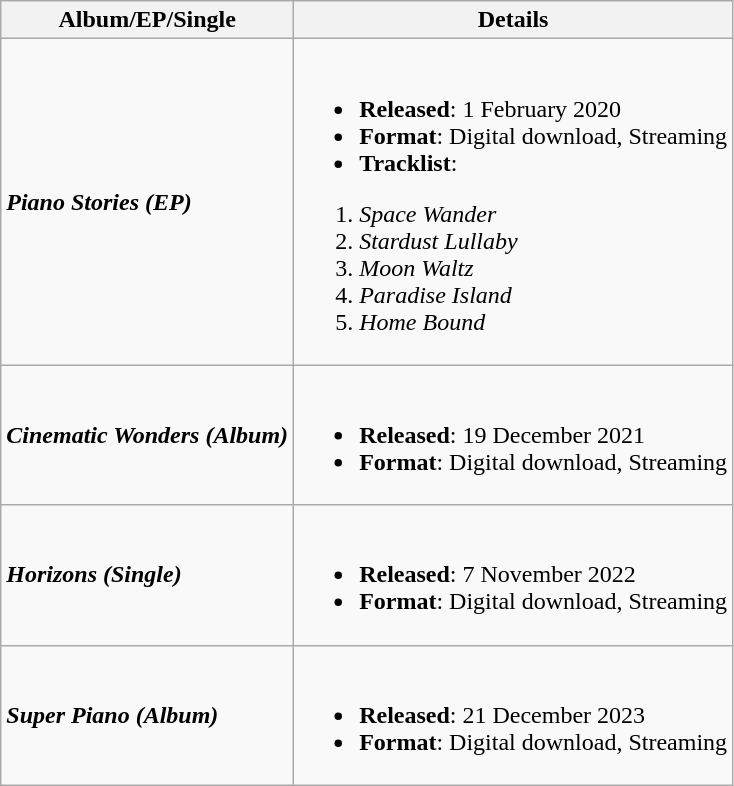<table class="wikitable">
<tr>
<th>Album/EP/Single</th>
<th>Details</th>
</tr>
<tr>
<td><strong><em>Piano Stories (EP)</em></strong></td>
<td><br><ul><li><strong>Released</strong>: 1 February 2020</li><li><strong>Format</strong>: Digital download, Streaming</li><li><strong>Tracklist</strong>:</li></ul><ol><li><em>Space Wander</em></li><li><em>Stardust Lullaby</em></li><li><em>Moon Waltz</em></li><li><em>Paradise Island</em></li><li><em>Home Bound</em> </li></ol></td>
</tr>
<tr>
<td><strong><em>Cinematic Wonders (Album)</em></strong></td>
<td><br><ul><li><strong>Released</strong>: 19 December 2021</li><li><strong>Format</strong>: Digital download, Streaming </li></ul></td>
</tr>
<tr>
<td><strong><em>Horizons (Single)</em></strong></td>
<td><br><ul><li><strong>Released</strong>: 7 November 2022</li><li><strong>Format</strong>: Digital download, Streaming </li></ul></td>
</tr>
<tr>
<td><strong><em>Super Piano (Album)</em></strong></td>
<td><br><ul><li><strong>Released</strong>: 21 December 2023</li><li><strong>Format</strong>: Digital download, Streaming </li></ul></td>
</tr>
</table>
